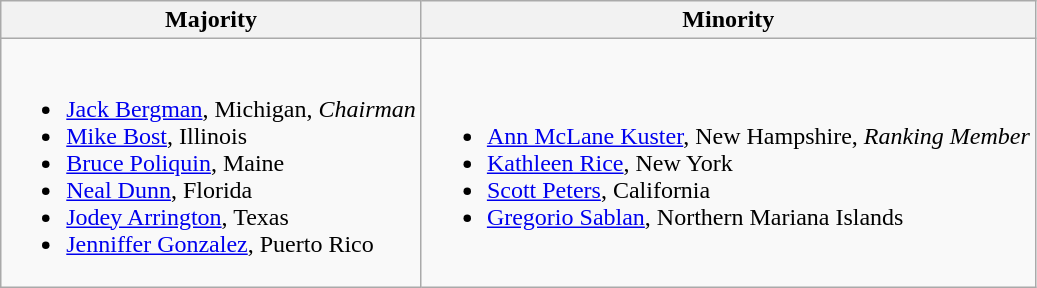<table class=wikitable>
<tr>
<th>Majority</th>
<th>Minority</th>
</tr>
<tr>
<td><br><ul><li><a href='#'>Jack Bergman</a>, Michigan, <em>Chairman</em></li><li><a href='#'>Mike Bost</a>, Illinois</li><li><a href='#'>Bruce Poliquin</a>, Maine</li><li><a href='#'>Neal Dunn</a>, Florida</li><li><a href='#'>Jodey Arrington</a>, Texas</li><li><a href='#'>Jenniffer Gonzalez</a>, Puerto Rico</li></ul></td>
<td><br><ul><li><a href='#'>Ann McLane Kuster</a>, New Hampshire, <em>Ranking Member</em></li><li><a href='#'>Kathleen Rice</a>, New York</li><li><a href='#'>Scott Peters</a>, California</li><li><span><a href='#'>Gregorio Sablan</a>, Northern Mariana Islands</span></li></ul></td>
</tr>
</table>
